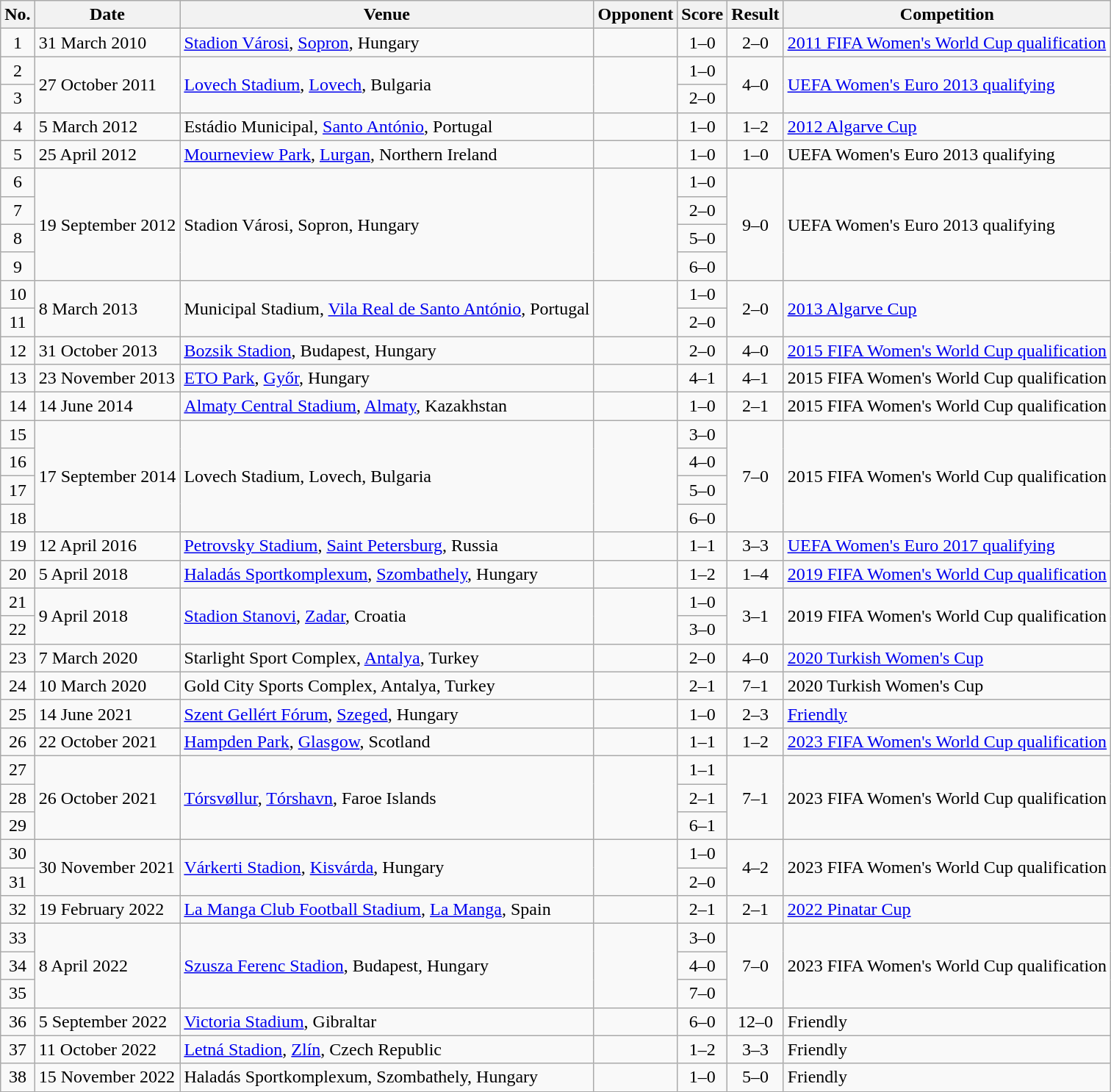<table class="wikitable sortable">
<tr>
<th scope="col">No.</th>
<th scope="col">Date</th>
<th scope="col">Venue</th>
<th scope="col">Opponent</th>
<th scope="col">Score</th>
<th scope="col">Result</th>
<th scope="col">Competition</th>
</tr>
<tr>
<td style="text-align:center">1</td>
<td>31 March 2010</td>
<td><a href='#'>Stadion Városi</a>, <a href='#'>Sopron</a>, Hungary</td>
<td></td>
<td style="text-align:center">1–0</td>
<td style="text-align:center">2–0</td>
<td><a href='#'>2011 FIFA Women's World Cup qualification</a></td>
</tr>
<tr>
<td style="text-align:center">2</td>
<td rowspan="2">27 October 2011</td>
<td rowspan="2"><a href='#'>Lovech Stadium</a>, <a href='#'>Lovech</a>, Bulgaria</td>
<td rowspan="2"></td>
<td style="text-align:center">1–0</td>
<td rowspan="2" style="text-align:center">4–0</td>
<td rowspan="2"><a href='#'>UEFA Women's Euro 2013 qualifying</a></td>
</tr>
<tr>
<td style="text-align:center">3</td>
<td style="text-align:center">2–0</td>
</tr>
<tr>
<td style="text-align:center">4</td>
<td>5 March 2012</td>
<td>Estádio Municipal, <a href='#'>Santo António</a>, Portugal</td>
<td></td>
<td style="text-align:center">1–0</td>
<td style="text-align:center">1–2</td>
<td><a href='#'>2012 Algarve Cup</a></td>
</tr>
<tr>
<td style="text-align:center">5</td>
<td>25 April 2012</td>
<td><a href='#'>Mourneview Park</a>, <a href='#'>Lurgan</a>, Northern Ireland</td>
<td></td>
<td style="text-align:center">1–0</td>
<td style="text-align:center">1–0</td>
<td>UEFA Women's Euro 2013 qualifying</td>
</tr>
<tr>
<td style="text-align:center">6</td>
<td rowspan="4">19 September 2012</td>
<td rowspan="4">Stadion Városi, Sopron, Hungary</td>
<td rowspan="4"></td>
<td style="text-align:center">1–0</td>
<td rowspan="4" style="text-align:center">9–0</td>
<td rowspan="4">UEFA Women's Euro 2013 qualifying</td>
</tr>
<tr>
<td style="text-align:center">7</td>
<td style="text-align:center">2–0</td>
</tr>
<tr>
<td style="text-align:center">8</td>
<td style="text-align:center">5–0</td>
</tr>
<tr>
<td style="text-align:center">9</td>
<td style="text-align:center">6–0</td>
</tr>
<tr>
<td style="text-align:center">10</td>
<td rowspan="2">8 March 2013</td>
<td rowspan="2">Municipal Stadium, <a href='#'>Vila Real de Santo António</a>, Portugal</td>
<td rowspan="2"></td>
<td style="text-align:center">1–0</td>
<td rowspan="2" style="text-align:center">2–0</td>
<td rowspan="2"><a href='#'>2013 Algarve Cup</a></td>
</tr>
<tr>
<td style="text-align:center">11</td>
<td style="text-align:center">2–0</td>
</tr>
<tr>
<td style="text-align:center">12</td>
<td>31 October 2013</td>
<td><a href='#'>Bozsik Stadion</a>, Budapest, Hungary</td>
<td></td>
<td style="text-align:center">2–0</td>
<td style="text-align:center">4–0</td>
<td><a href='#'>2015 FIFA Women's World Cup qualification</a></td>
</tr>
<tr>
<td style="text-align:center">13</td>
<td>23 November 2013</td>
<td><a href='#'>ETO Park</a>, <a href='#'>Győr</a>, Hungary</td>
<td></td>
<td style="text-align:center">4–1</td>
<td style="text-align:center">4–1</td>
<td>2015 FIFA Women's World Cup qualification</td>
</tr>
<tr>
<td style="text-align:center">14</td>
<td>14 June 2014</td>
<td><a href='#'>Almaty Central Stadium</a>, <a href='#'>Almaty</a>, Kazakhstan</td>
<td></td>
<td style="text-align:center">1–0</td>
<td style="text-align:center">2–1</td>
<td>2015 FIFA Women's World Cup qualification</td>
</tr>
<tr>
<td style="text-align:center">15</td>
<td rowspan="4">17 September 2014</td>
<td rowspan="4">Lovech Stadium, Lovech, Bulgaria</td>
<td rowspan="4"></td>
<td style="text-align:center">3–0</td>
<td rowspan="4" style="text-align:center">7–0</td>
<td rowspan="4">2015 FIFA Women's World Cup qualification</td>
</tr>
<tr>
<td style="text-align:center">16</td>
<td style="text-align:center">4–0</td>
</tr>
<tr>
<td style="text-align:center">17</td>
<td style="text-align:center">5–0</td>
</tr>
<tr>
<td style="text-align:center">18</td>
<td style="text-align:center">6–0</td>
</tr>
<tr>
<td style="text-align:center">19</td>
<td>12 April 2016</td>
<td><a href='#'>Petrovsky Stadium</a>, <a href='#'>Saint Petersburg</a>, Russia</td>
<td></td>
<td style="text-align:center">1–1</td>
<td style="text-align:center">3–3</td>
<td><a href='#'>UEFA Women's Euro 2017 qualifying</a></td>
</tr>
<tr>
<td style="text-align:center">20</td>
<td>5 April 2018</td>
<td><a href='#'>Haladás Sportkomplexum</a>, <a href='#'>Szombathely</a>, Hungary</td>
<td></td>
<td style="text-align:center">1–2</td>
<td style="text-align:center">1–4</td>
<td><a href='#'>2019 FIFA Women's World Cup qualification</a></td>
</tr>
<tr>
<td style="text-align:center">21</td>
<td rowspan="2">9 April 2018</td>
<td rowspan="2"><a href='#'>Stadion Stanovi</a>, <a href='#'>Zadar</a>, Croatia</td>
<td rowspan="2"></td>
<td style="text-align:center">1–0</td>
<td rowspan="2" style="text-align:center">3–1</td>
<td rowspan="2">2019 FIFA Women's World Cup qualification</td>
</tr>
<tr>
<td style="text-align:center">22</td>
<td style="text-align:center">3–0</td>
</tr>
<tr>
<td style="text-align:center">23</td>
<td>7 March 2020</td>
<td>Starlight Sport Complex, <a href='#'>Antalya</a>, Turkey</td>
<td></td>
<td style="text-align:center">2–0</td>
<td style="text-align:center">4–0</td>
<td><a href='#'>2020 Turkish Women's Cup</a></td>
</tr>
<tr>
<td style="text-align:center">24</td>
<td>10 March 2020</td>
<td>Gold City Sports Complex, Antalya, Turkey</td>
<td></td>
<td style="text-align:center">2–1</td>
<td style="text-align:center">7–1</td>
<td>2020 Turkish Women's Cup</td>
</tr>
<tr>
<td style="text-align:center">25</td>
<td>14 June 2021</td>
<td><a href='#'>Szent Gellért Fórum</a>, <a href='#'>Szeged</a>, Hungary</td>
<td></td>
<td style="text-align:center">1–0</td>
<td style="text-align:center">2–3</td>
<td><a href='#'>Friendly</a></td>
</tr>
<tr>
<td style="text-align:center">26</td>
<td>22 October 2021</td>
<td><a href='#'>Hampden Park</a>, <a href='#'>Glasgow</a>, Scotland</td>
<td></td>
<td style="text-align:center">1–1</td>
<td style="text-align:center">1–2</td>
<td><a href='#'>2023 FIFA Women's World Cup qualification</a></td>
</tr>
<tr>
<td style="text-align:center">27</td>
<td rowspan="3">26 October 2021</td>
<td rowspan="3"><a href='#'>Tórsvøllur</a>, <a href='#'>Tórshavn</a>, Faroe Islands</td>
<td rowspan="3"></td>
<td style="text-align:center">1–1</td>
<td rowspan="3" style="text-align:center">7–1</td>
<td rowspan="3">2023 FIFA Women's World Cup qualification</td>
</tr>
<tr>
<td style="text-align:center">28</td>
<td style="text-align:center">2–1</td>
</tr>
<tr>
<td style="text-align:center">29</td>
<td style="text-align:center">6–1</td>
</tr>
<tr>
<td style="text-align:center">30</td>
<td rowspan="2">30 November 2021</td>
<td rowspan="2"><a href='#'>Várkerti Stadion</a>, <a href='#'>Kisvárda</a>, Hungary</td>
<td rowspan="2"></td>
<td style="text-align:center">1–0</td>
<td rowspan=2 style="text-align:center">4–2</td>
<td rowspan="2">2023 FIFA Women's World Cup qualification</td>
</tr>
<tr>
<td style="text-align:center">31</td>
<td style="text-align:center">2–0</td>
</tr>
<tr>
<td style="text-align:center">32</td>
<td>19 February 2022</td>
<td><a href='#'>La Manga Club Football Stadium</a>, <a href='#'>La Manga</a>, Spain</td>
<td></td>
<td style="text-align:center">2–1</td>
<td style="text-align:center">2–1</td>
<td><a href='#'>2022 Pinatar Cup</a></td>
</tr>
<tr>
<td style="text-align:center">33</td>
<td rowspan="3">8 April 2022</td>
<td rowspan="3"><a href='#'>Szusza Ferenc Stadion</a>, Budapest, Hungary</td>
<td rowspan="3"></td>
<td style="text-align:center">3–0</td>
<td rowspan="3" style="text-align:center">7–0</td>
<td rowspan="3">2023 FIFA Women's World Cup qualification</td>
</tr>
<tr>
<td style="text-align:center">34</td>
<td style="text-align:center">4–0</td>
</tr>
<tr>
<td style="text-align:center">35</td>
<td style="text-align:center">7–0</td>
</tr>
<tr>
<td style="text-align:center">36</td>
<td>5 September 2022</td>
<td><a href='#'>Victoria Stadium</a>, Gibraltar</td>
<td></td>
<td style="text-align:center">6–0</td>
<td style="text-align:center">12–0</td>
<td>Friendly</td>
</tr>
<tr>
<td style="text-align:center">37</td>
<td>11 October 2022</td>
<td><a href='#'>Letná Stadion</a>, <a href='#'>Zlín</a>, Czech Republic</td>
<td></td>
<td style="text-align:center">1–2</td>
<td style="text-align:center">3–3</td>
<td>Friendly</td>
</tr>
<tr>
<td style="text-align:center">38</td>
<td>15 November 2022</td>
<td>Haladás Sportkomplexum, Szombathely, Hungary</td>
<td></td>
<td style="text-align:center">1–0</td>
<td style="text-align:center">5–0</td>
<td>Friendly</td>
</tr>
<tr>
</tr>
</table>
